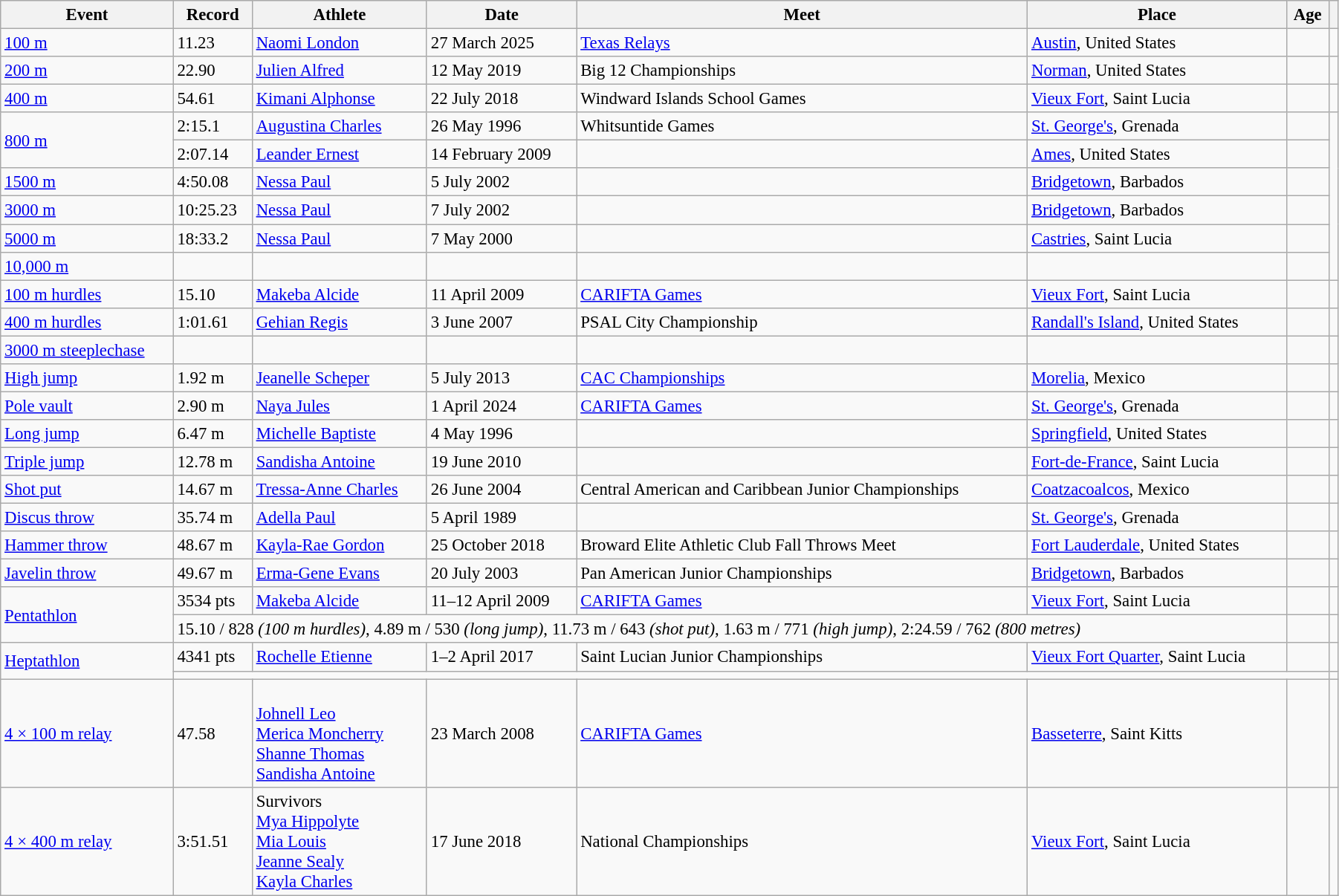<table class="wikitable" style="font-size:95%; width: 95%;">
<tr>
<th>Event</th>
<th>Record</th>
<th>Athlete</th>
<th>Date</th>
<th>Meet</th>
<th>Place</th>
<th>Age</th>
<th></th>
</tr>
<tr>
<td><a href='#'>100 m</a></td>
<td>11.23 </td>
<td><a href='#'>Naomi London</a></td>
<td>27 March 2025</td>
<td><a href='#'>Texas Relays</a></td>
<td><a href='#'>Austin</a>, United States</td>
<td></td>
<td></td>
</tr>
<tr>
<td><a href='#'>200 m</a></td>
<td>22.90 </td>
<td><a href='#'>Julien Alfred</a></td>
<td>12 May 2019</td>
<td>Big 12 Championships</td>
<td><a href='#'>Norman</a>, United States</td>
<td></td>
<td></td>
</tr>
<tr>
<td><a href='#'>400 m</a></td>
<td>54.61</td>
<td><a href='#'>Kimani Alphonse</a></td>
<td>22 July 2018</td>
<td>Windward Islands School Games</td>
<td><a href='#'>Vieux Fort</a>, Saint Lucia</td>
<td></td>
<td></td>
</tr>
<tr>
<td rowspan=2><a href='#'>800 m</a></td>
<td>2:15.1 </td>
<td><a href='#'>Augustina Charles</a></td>
<td>26 May 1996</td>
<td>Whitsuntide Games</td>
<td><a href='#'>St. George's</a>, Grenada</td>
<td></td>
</tr>
<tr>
<td>2:07.14  </td>
<td><a href='#'>Leander Ernest</a></td>
<td>14 February 2009</td>
<td></td>
<td><a href='#'>Ames</a>, United States</td>
<td></td>
</tr>
<tr>
<td><a href='#'>1500 m</a></td>
<td>4:50.08</td>
<td><a href='#'>Nessa Paul</a></td>
<td>5 July 2002</td>
<td></td>
<td><a href='#'>Bridgetown</a>, Barbados</td>
<td></td>
</tr>
<tr>
<td><a href='#'>3000 m</a></td>
<td>10:25.23</td>
<td><a href='#'>Nessa Paul</a></td>
<td>7 July 2002</td>
<td></td>
<td><a href='#'>Bridgetown</a>, Barbados</td>
<td></td>
</tr>
<tr>
<td><a href='#'>5000 m</a></td>
<td>18:33.2</td>
<td><a href='#'>Nessa Paul</a></td>
<td>7 May 2000</td>
<td></td>
<td><a href='#'>Castries</a>, Saint Lucia</td>
<td></td>
</tr>
<tr>
<td><a href='#'>10,000 m</a></td>
<td></td>
<td></td>
<td></td>
<td></td>
<td></td>
<td></td>
</tr>
<tr>
<td><a href='#'>100 m hurdles</a></td>
<td>15.10  </td>
<td><a href='#'>Makeba Alcide</a></td>
<td>11 April 2009</td>
<td><a href='#'>CARIFTA Games</a></td>
<td><a href='#'>Vieux Fort</a>, Saint Lucia</td>
<td></td>
<td></td>
</tr>
<tr>
<td><a href='#'>400 m hurdles</a></td>
<td>1:01.61</td>
<td><a href='#'>Gehian Regis</a></td>
<td>3 June 2007</td>
<td>PSAL City Championship</td>
<td><a href='#'>Randall's Island</a>, United States</td>
<td></td>
<td></td>
</tr>
<tr>
<td><a href='#'>3000 m steeplechase</a></td>
<td></td>
<td></td>
<td></td>
<td></td>
<td></td>
<td></td>
<td></td>
</tr>
<tr>
<td><a href='#'>High jump</a></td>
<td>1.92 m </td>
<td><a href='#'>Jeanelle Scheper</a></td>
<td>5 July 2013</td>
<td><a href='#'>CAC Championships</a></td>
<td><a href='#'>Morelia</a>, Mexico</td>
<td></td>
<td></td>
</tr>
<tr>
<td><a href='#'>Pole vault</a></td>
<td>2.90 m</td>
<td><a href='#'>Naya Jules</a></td>
<td>1 April 2024</td>
<td><a href='#'>CARIFTA Games</a></td>
<td><a href='#'>St. George's</a>, Grenada</td>
<td></td>
<td></td>
</tr>
<tr>
<td><a href='#'>Long jump</a></td>
<td>6.47 m </td>
<td><a href='#'>Michelle Baptiste</a></td>
<td>4 May 1996</td>
<td></td>
<td><a href='#'>Springfield</a>, United States</td>
<td></td>
<td></td>
</tr>
<tr>
<td><a href='#'>Triple jump</a></td>
<td>12.78 m </td>
<td><a href='#'>Sandisha Antoine</a></td>
<td>19 June 2010</td>
<td></td>
<td><a href='#'>Fort-de-France</a>, Saint Lucia</td>
<td></td>
<td></td>
</tr>
<tr>
<td><a href='#'>Shot put</a></td>
<td>14.67 m</td>
<td><a href='#'>Tressa-Anne Charles</a></td>
<td>26 June 2004</td>
<td>Central American and Caribbean Junior Championships</td>
<td><a href='#'>Coatzacoalcos</a>, Mexico</td>
<td></td>
<td></td>
</tr>
<tr>
<td><a href='#'>Discus throw</a></td>
<td>35.74 m</td>
<td><a href='#'>Adella Paul</a></td>
<td>5 April 1989</td>
<td></td>
<td><a href='#'>St. George's</a>, Grenada</td>
<td></td>
<td></td>
</tr>
<tr>
<td><a href='#'>Hammer throw</a></td>
<td>48.67 m</td>
<td><a href='#'>Kayla-Rae Gordon</a></td>
<td>25 October 2018</td>
<td>Broward Elite Athletic Club Fall Throws Meet</td>
<td><a href='#'>Fort Lauderdale</a>, United States</td>
<td></td>
<td></td>
</tr>
<tr>
<td><a href='#'>Javelin throw</a></td>
<td>49.67 m</td>
<td><a href='#'>Erma-Gene Evans</a></td>
<td>20 July 2003</td>
<td>Pan American Junior Championships</td>
<td><a href='#'>Bridgetown</a>, Barbados</td>
<td></td>
<td></td>
</tr>
<tr>
<td rowspan=2><a href='#'>Pentathlon</a></td>
<td>3534 pts</td>
<td><a href='#'>Makeba Alcide</a></td>
<td>11–12 April 2009</td>
<td><a href='#'>CARIFTA Games</a></td>
<td><a href='#'>Vieux Fort</a>, Saint Lucia</td>
<td></td>
<td></td>
</tr>
<tr>
<td colspan=5>15.10  / 828 <em>(100 m hurdles)</em>, 4.89 m  / 530 <em>(long jump)</em>, 11.73 m / 643 <em>(shot put)</em>, 1.63 m / 771 <em>(high jump)</em>, 2:24.59 / 762 <em>(800 metres)</em></td>
<td></td>
</tr>
<tr>
<td rowspan=2><a href='#'>Heptathlon</a></td>
<td>4341 pts</td>
<td><a href='#'>Rochelle Etienne</a></td>
<td>1–2 April 2017</td>
<td>Saint Lucian Junior Championships</td>
<td><a href='#'>Vieux Fort Quarter</a>, Saint Lucia</td>
<td></td>
<td></td>
</tr>
<tr>
<td colspan=6></td>
<td></td>
</tr>
<tr>
<td><a href='#'>4 × 100 m relay</a></td>
<td>47.58</td>
<td><br><a href='#'>Johnell Leo</a><br><a href='#'>Merica Moncherry</a><br><a href='#'>Shanne Thomas</a><br><a href='#'>Sandisha Antoine</a></td>
<td>23 March 2008</td>
<td><a href='#'>CARIFTA Games</a></td>
<td><a href='#'>Basseterre</a>, Saint Kitts</td>
<td></td>
<td></td>
</tr>
<tr>
<td><a href='#'>4 × 400 m relay</a></td>
<td>3:51.51</td>
<td>Survivors<br><a href='#'>Mya Hippolyte</a><br><a href='#'>Mia Louis</a><br><a href='#'>Jeanne Sealy</a><br><a href='#'>Kayla Charles</a></td>
<td>17 June 2018</td>
<td>National Championships</td>
<td><a href='#'>Vieux Fort</a>, Saint Lucia</td>
<td></td>
<td></td>
</tr>
</table>
